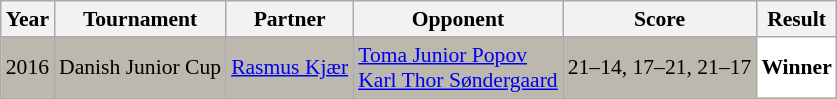<table class="sortable wikitable" style="font-size: 90%;">
<tr>
<th>Year</th>
<th>Tournament</th>
<th>Partner</th>
<th>Opponent</th>
<th>Score</th>
<th>Result</th>
</tr>
<tr style="background:#BDB8AD">
<td align="center">2016</td>
<td align="left">Danish Junior Cup</td>
<td align="left"> <a href='#'>Rasmus Kjær</a></td>
<td align="left"> <a href='#'>Toma Junior Popov</a><br> <a href='#'>Karl Thor Søndergaard</a></td>
<td align="left">21–14, 17–21, 21–17</td>
<td style="text-align:left; background:white"> <strong>Winner</strong></td>
</tr>
</table>
